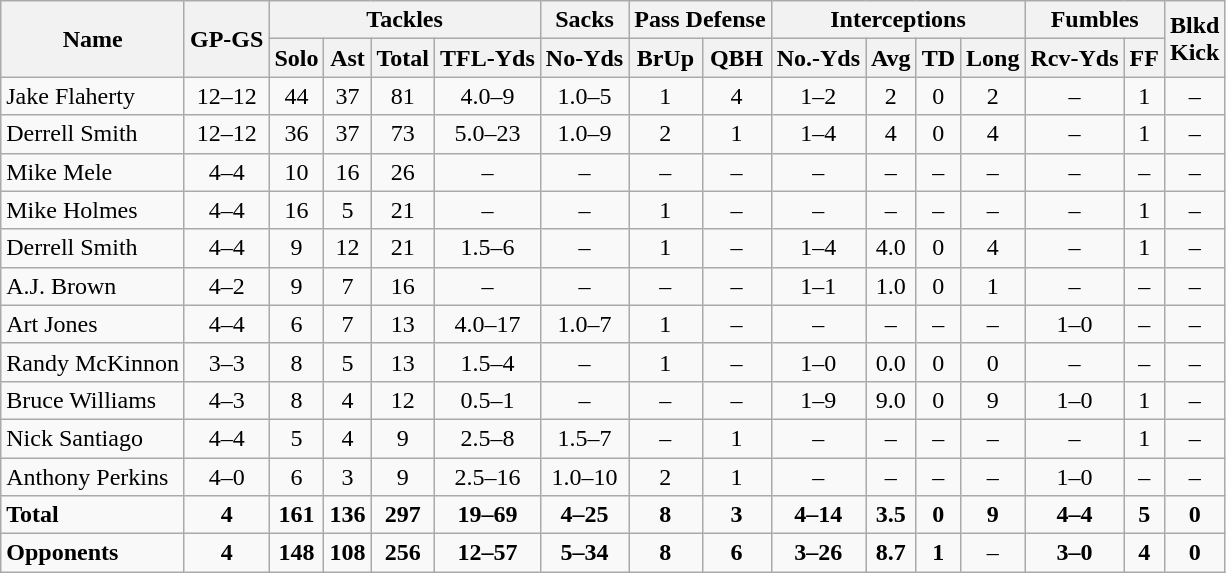<table class="wikitable" style="white-space:nowrap;">
<tr>
<th rowspan="2">Name</th>
<th rowspan="2">GP-GS</th>
<th colspan="4">Tackles</th>
<th>Sacks</th>
<th colspan="2">Pass Defense</th>
<th colspan="4">Interceptions</th>
<th colspan="2">Fumbles</th>
<th rowspan="2">Blkd<br>Kick</th>
</tr>
<tr>
<th>Solo</th>
<th>Ast</th>
<th>Total</th>
<th>TFL-Yds</th>
<th>No-Yds</th>
<th>BrUp</th>
<th>QBH</th>
<th>No.-Yds</th>
<th>Avg</th>
<th>TD</th>
<th>Long</th>
<th>Rcv-Yds</th>
<th>FF</th>
</tr>
<tr>
<td>Jake Flaherty</td>
<td align="center">12–12</td>
<td align="center">44</td>
<td align="center">37</td>
<td align="center">81</td>
<td align="center">4.0–9</td>
<td align="center">1.0–5</td>
<td align="center">1</td>
<td align="center">4</td>
<td align="center">1–2</td>
<td align="center">2</td>
<td align="center">0</td>
<td align="center">2</td>
<td align="center">–</td>
<td align="center">1</td>
<td align="center">–</td>
</tr>
<tr>
<td>Derrell Smith</td>
<td align="center">12–12</td>
<td align="center">36</td>
<td align="center">37</td>
<td align="center">73</td>
<td align="center">5.0–23</td>
<td align="center">1.0–9</td>
<td align="center">2</td>
<td align="center">1</td>
<td align="center">1–4</td>
<td align="center">4</td>
<td align="center">0</td>
<td align="center">4</td>
<td align="center">–</td>
<td align="center">1</td>
<td align="center">–</td>
</tr>
<tr>
<td>Mike Mele</td>
<td align="center">4–4</td>
<td align="center">10</td>
<td align="center">16</td>
<td align="center">26</td>
<td align="center">–</td>
<td align="center">–</td>
<td align="center">–</td>
<td align="center">–</td>
<td align="center">–</td>
<td align="center">–</td>
<td align="center">–</td>
<td align="center">–</td>
<td align="center">–</td>
<td align="center">–</td>
<td align="center">–</td>
</tr>
<tr>
<td>Mike Holmes</td>
<td align="center">4–4</td>
<td align="center">16</td>
<td align="center">5</td>
<td align="center">21</td>
<td align="center">–</td>
<td align="center">–</td>
<td align="center">1</td>
<td align="center">–</td>
<td align="center">–</td>
<td align="center">–</td>
<td align="center">–</td>
<td align="center">–</td>
<td align="center">–</td>
<td align="center">1</td>
<td align="center">–</td>
</tr>
<tr>
<td>Derrell Smith</td>
<td align="center">4–4</td>
<td align="center">9</td>
<td align="center">12</td>
<td align="center">21</td>
<td align="center">1.5–6</td>
<td align="center">–</td>
<td align="center">1</td>
<td align="center">–</td>
<td align="center">1–4</td>
<td align="center">4.0</td>
<td align="center">0</td>
<td align="center">4</td>
<td align="center">–</td>
<td align="center">1</td>
<td align="center">–</td>
</tr>
<tr>
<td>A.J. Brown</td>
<td align="center">4–2</td>
<td align="center">9</td>
<td align="center">7</td>
<td align="center">16</td>
<td align="center">–</td>
<td align="center">–</td>
<td align="center">–</td>
<td align="center">–</td>
<td align="center">1–1</td>
<td align="center">1.0</td>
<td align="center">0</td>
<td align="center">1</td>
<td align="center">–</td>
<td align="center">–</td>
<td align="center">–</td>
</tr>
<tr>
<td>Art Jones</td>
<td align="center">4–4</td>
<td align="center">6</td>
<td align="center">7</td>
<td align="center">13</td>
<td align="center">4.0–17</td>
<td align="center">1.0–7</td>
<td align="center">1</td>
<td align="center">–</td>
<td align="center">–</td>
<td align="center">–</td>
<td align="center">–</td>
<td align="center">–</td>
<td align="center">1–0</td>
<td align="center">–</td>
<td align="center">–</td>
</tr>
<tr>
<td>Randy McKinnon</td>
<td align="center">3–3</td>
<td align="center">8</td>
<td align="center">5</td>
<td align="center">13</td>
<td align="center">1.5–4</td>
<td align="center">–</td>
<td align="center">1</td>
<td align="center">–</td>
<td align="center">1–0</td>
<td align="center">0.0</td>
<td align="center">0</td>
<td align="center">0</td>
<td align="center">–</td>
<td align="center">–</td>
<td align="center">–</td>
</tr>
<tr>
<td>Bruce Williams</td>
<td align="center">4–3</td>
<td align="center">8</td>
<td align="center">4</td>
<td align="center">12</td>
<td align="center">0.5–1</td>
<td align="center">–</td>
<td align="center">–</td>
<td align="center">–</td>
<td align="center">1–9</td>
<td align="center">9.0</td>
<td align="center">0</td>
<td align="center">9</td>
<td align="center">1–0</td>
<td align="center">1</td>
<td align="center">–</td>
</tr>
<tr>
<td>Nick Santiago</td>
<td align="center">4–4</td>
<td align="center">5</td>
<td align="center">4</td>
<td align="center">9</td>
<td align="center">2.5–8</td>
<td align="center">1.5–7</td>
<td align="center">–</td>
<td align="center">1</td>
<td align="center">–</td>
<td align="center">–</td>
<td align="center">–</td>
<td align="center">–</td>
<td align="center">–</td>
<td align="center">1</td>
<td align="center">–</td>
</tr>
<tr>
<td>Anthony Perkins</td>
<td align="center">4–0</td>
<td align="center">6</td>
<td align="center">3</td>
<td align="center">9</td>
<td align="center">2.5–16</td>
<td align="center">1.0–10</td>
<td align="center">2</td>
<td align="center">1</td>
<td align="center">–</td>
<td align="center">–</td>
<td align="center">–</td>
<td align="center">–</td>
<td align="center">1–0</td>
<td align="center">–</td>
<td align="center">–</td>
</tr>
<tr>
<td><strong>Total</strong></td>
<td align="center"><strong>4</strong></td>
<td align="center"><strong>161</strong></td>
<td align="center"><strong>136</strong></td>
<td align="center"><strong>297</strong></td>
<td align="center"><strong>19–69</strong></td>
<td align="center"><strong>4–25</strong></td>
<td align="center"><strong>8</strong></td>
<td align="center"><strong>3</strong></td>
<td align="center"><strong>4–14</strong></td>
<td align="center"><strong>3.5</strong></td>
<td align="center"><strong>0</strong></td>
<td align="center"><strong>9</strong></td>
<td align="center"><strong>4–4</strong></td>
<td align="center"><strong>5</strong></td>
<td align="center"><strong>0</strong></td>
</tr>
<tr>
<td><strong>Opponents</strong></td>
<td align="center"><strong>4</strong></td>
<td align="center"><strong>148</strong></td>
<td align="center"><strong>108</strong></td>
<td align="center"><strong>256</strong></td>
<td align="center"><strong>12–57</strong></td>
<td align="center"><strong>5–34</strong></td>
<td align="center"><strong>8</strong></td>
<td align="center"><strong>6</strong></td>
<td align="center"><strong>3–26</strong></td>
<td align="center"><strong>8.7</strong></td>
<td align="center"><strong>1</strong></td>
<td align="center">–</td>
<td align="center"><strong>3–0</strong></td>
<td align="center"><strong>4</strong></td>
<td align="center"><strong>0</strong></td>
</tr>
</table>
